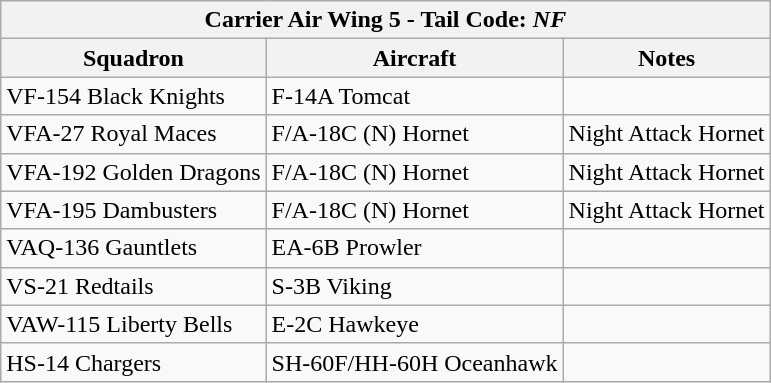<table class="wikitable">
<tr>
<th colspan="3">Carrier Air Wing 5 - Tail Code: <em>NF</em></th>
</tr>
<tr>
<th>Squadron</th>
<th>Aircraft</th>
<th>Notes</th>
</tr>
<tr>
<td>VF-154 Black Knights</td>
<td>F-14A Tomcat</td>
<td></td>
</tr>
<tr>
<td>VFA-27 Royal Maces</td>
<td>F/A-18C (N) Hornet</td>
<td>Night Attack Hornet</td>
</tr>
<tr>
<td>VFA-192 Golden Dragons</td>
<td>F/A-18C (N) Hornet</td>
<td>Night Attack Hornet</td>
</tr>
<tr>
<td>VFA-195 Dambusters</td>
<td>F/A-18C (N) Hornet</td>
<td>Night Attack Hornet</td>
</tr>
<tr>
<td>VAQ-136 Gauntlets</td>
<td>EA-6B Prowler</td>
<td></td>
</tr>
<tr>
<td>VS-21 Redtails</td>
<td>S-3B Viking</td>
<td></td>
</tr>
<tr>
<td>VAW-115 Liberty Bells</td>
<td>E-2C Hawkeye</td>
<td></td>
</tr>
<tr>
<td>HS-14 Chargers</td>
<td>SH-60F/HH-60H Oceanhawk</td>
<td></td>
</tr>
</table>
